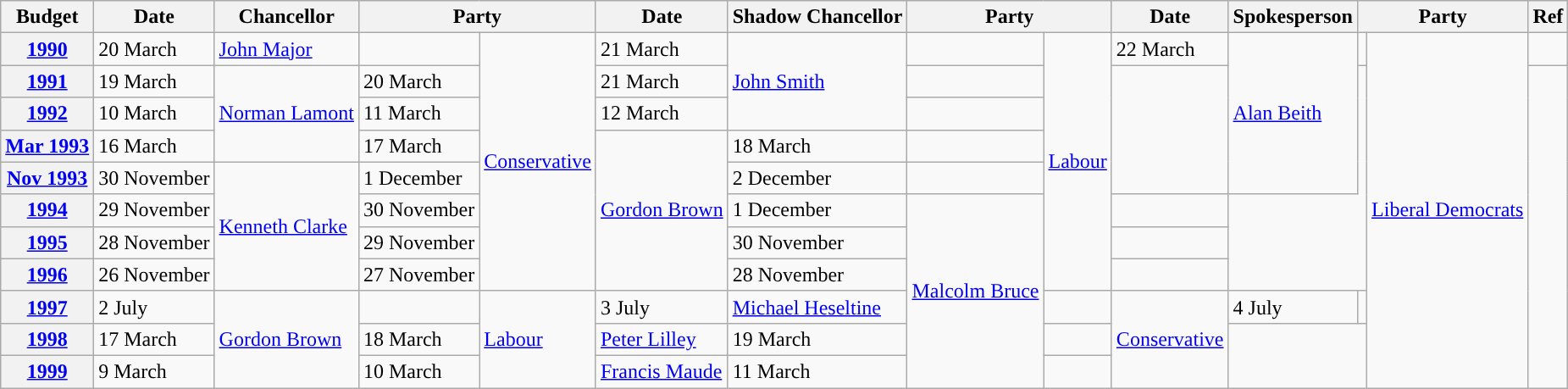<table class="wikitable">
<tr>
<th scope= "col">Budget</th>
<th scope= "col">Date</th>
<th scope= "col">Chancellor</th>
<th colspan= "2">Party</th>
<th scope= "col">Date</th>
<th scope= "col">Shadow Chancellor</th>
<th colspan= "2">Party</th>
<th scope="col ">Date</th>
<th scope="col">Spokesperson</th>
<th colspan="2">Party</th>
<th scope="col">Ref</th>
</tr>
<tr>
<th><a href='#'>1990</a></th>
<td>20 March</td>
<td><a href='#'>John Major</a></td>
<td style="background-color: "></td>
<td rowspan= "8"><a href='#'>Conservative</a></td>
<td>21 March</td>
<td rowspan="3"><a href='#'>John Smith</a></td>
<td style="background-color: "></td>
<td rowspan= "8"><a href='#'>Labour</a></td>
<td>22 March</td>
<td rowspan="5"><a href='#'>Alan Beith</a></td>
<td style="background-color: "></td>
<td rowspan= "11"><a href='#'>Liberal Democrats</a></td>
<td></td>
</tr>
<tr>
<th><a href='#'>1991</a></th>
<td>19 March</td>
<td rowspan="3"><a href='#'>Norman Lamont</a></td>
<td>20 March</td>
<td>21 March</td>
<td></td>
</tr>
<tr>
<th><a href='#'>1992</a></th>
<td>10 March</td>
<td>11 March</td>
<td>12 March</td>
<td></td>
</tr>
<tr>
<th><a href='#'>Mar 1993</a></th>
<td>16 March</td>
<td>17 March</td>
<td rowspan="5"><a href='#'>Gordon Brown</a></td>
<td>18 March</td>
<td></td>
</tr>
<tr>
<th><a href='#'>Nov 1993</a></th>
<td>30 November</td>
<td rowspan="4"><a href='#'>Kenneth Clarke</a></td>
<td>1 December</td>
<td>2 December</td>
<td></td>
</tr>
<tr>
<th><a href='#'>1994</a></th>
<td>29 November</td>
<td>30 November</td>
<td>1 December</td>
<td rowspan="6"><a href='#'>Malcolm Bruce</a></td>
<td></td>
</tr>
<tr>
<th><a href='#'>1995</a></th>
<td>28 November</td>
<td>29 November</td>
<td>30 November</td>
<td></td>
</tr>
<tr>
<th><a href='#'>1996</a></th>
<td>26 November</td>
<td>27 November</td>
<td>28 November</td>
<td></td>
</tr>
<tr>
<th><a href='#'>1997</a></th>
<td>2 July</td>
<td rowspan="3"><a href='#'>Gordon Brown</a></td>
<td style="background-color: "></td>
<td rowspan= "3"><a href='#'>Labour</a></td>
<td>3 July</td>
<td><a href='#'>Michael Heseltine</a></td>
<td style="background-color: "></td>
<td rowspan= "3"><a href='#'>Conservative</a></td>
<td>4 July</td>
<td></td>
</tr>
<tr>
<th><a href='#'>1998</a></th>
<td>17 March</td>
<td>18 March</td>
<td><a href='#'>Peter Lilley</a></td>
<td>19 March</td>
<td></td>
</tr>
<tr>
<th><a href='#'>1999</a></th>
<td>9 March</td>
<td>10 March</td>
<td><a href='#'>Francis Maude</a></td>
<td>11 March</td>
<td></td>
</tr>
</table>
